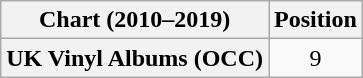<table class="wikitable sortable plainrowheaders" style="text-align:center">
<tr>
<th scope="col">Chart (2010–2019)</th>
<th scope="col">Position</th>
</tr>
<tr>
<th scope="row">UK Vinyl Albums (OCC)</th>
<td>9</td>
</tr>
</table>
